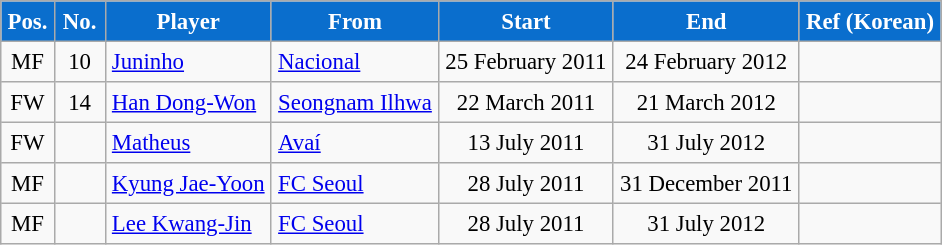<table border="2" cellpadding="4" cellspacing="0" style="margin: 1em 1em 1em 0; background: #f9f9f9; border: 1px #aaa solid; border-collapse: collapse; font-size: 95%; text-align: center">
<tr>
<th style="background: #0A6ECD; color:white" width=25>Pos.</th>
<th style="background: #0A6ECD; color:white" width=25>No.</th>
<th style="background: #0A6ECD; color:white">Player</th>
<th style="background: #0A6ECD; color:white">From</th>
<th style="background: #0A6ECD; color:white">Start</th>
<th style="background: #0A6ECD; color:white">End</th>
<th style="background: #0A6ECD; color:white">Ref (Korean)</th>
</tr>
<tr>
<td>MF</td>
<td>10</td>
<td align=left> <a href='#'>Juninho</a></td>
<td align=left> <a href='#'>Nacional</a></td>
<td>25 February 2011</td>
<td>24 February 2012</td>
<td><small></small></td>
</tr>
<tr>
<td>FW</td>
<td>14</td>
<td align=left> <a href='#'>Han Dong-Won</a></td>
<td align=left> <a href='#'>Seongnam Ilhwa</a></td>
<td>22 March 2011</td>
<td>21 March 2012</td>
<td><small></small></td>
</tr>
<tr>
<td>FW</td>
<td></td>
<td align=left> <a href='#'>Matheus</a></td>
<td align=left> <a href='#'>Avaí</a></td>
<td>13 July 2011</td>
<td>31 July 2012</td>
<td><small></small></td>
</tr>
<tr>
<td>MF</td>
<td></td>
<td align=left> <a href='#'>Kyung Jae-Yoon</a></td>
<td align=left> <a href='#'>FC Seoul</a></td>
<td>28 July 2011</td>
<td>31 December 2011</td>
<td><small></small></td>
</tr>
<tr>
<td>MF</td>
<td></td>
<td align=left> <a href='#'>Lee Kwang-Jin</a></td>
<td align=left> <a href='#'>FC Seoul</a></td>
<td>28 July 2011</td>
<td>31 July 2012</td>
<td><small></small></td>
</tr>
</table>
